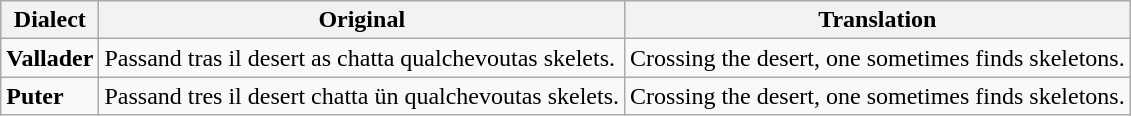<table class="wikitable">
<tr>
<th>Dialect</th>
<th>Original</th>
<th>Translation</th>
</tr>
<tr>
<td><strong>Vallader</strong></td>
<td>Passand tras il desert as chatta qualchevoutas skelets.</td>
<td>Crossing the desert, one sometimes finds skeletons.</td>
</tr>
<tr>
<td><strong>Puter</strong></td>
<td>Passand tres il desert chatta ün qualchevoutas skelets.</td>
<td>Crossing the desert, one sometimes finds skeletons.</td>
</tr>
</table>
